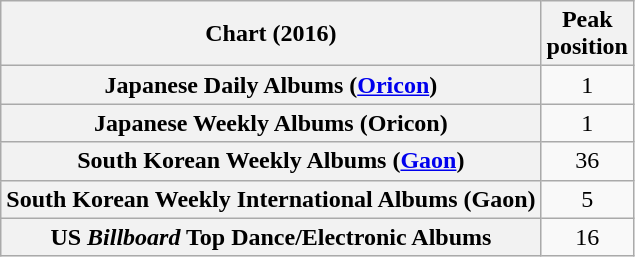<table class="wikitable sortable plainrowheaders">
<tr>
<th>Chart (2016)</th>
<th>Peak<br>position</th>
</tr>
<tr>
<th scope="row">Japanese Daily Albums (<a href='#'>Oricon</a>)</th>
<td align="center">1</td>
</tr>
<tr>
<th scope="row">Japanese Weekly Albums (Oricon)</th>
<td align="center">1</td>
</tr>
<tr>
<th scope="row">South Korean Weekly  Albums (<a href='#'>Gaon</a>)</th>
<td align="center">36</td>
</tr>
<tr>
<th scope="row">South Korean Weekly International Albums (Gaon)</th>
<td align="center">5</td>
</tr>
<tr>
<th scope="row">US <em>Billboard</em> Top Dance/Electronic Albums</th>
<td align="center">16</td>
</tr>
</table>
